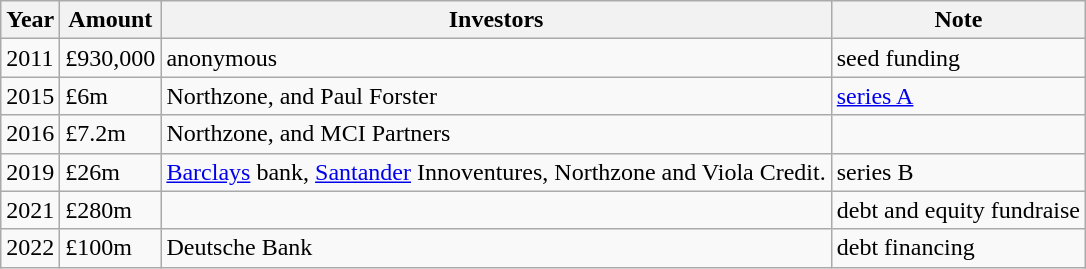<table class="wikitable">
<tr>
<th>Year</th>
<th>Amount</th>
<th>Investors</th>
<th>Note</th>
</tr>
<tr>
<td>2011</td>
<td>£930,000</td>
<td>anonymous</td>
<td>seed funding</td>
</tr>
<tr>
<td>2015</td>
<td>£6m</td>
<td>Northzone, and Paul Forster</td>
<td><a href='#'>series A</a></td>
</tr>
<tr>
<td>2016</td>
<td>£7.2m</td>
<td>Northzone, and MCI Partners</td>
<td></td>
</tr>
<tr>
<td>2019</td>
<td>£26m</td>
<td><a href='#'>Barclays</a> bank, <a href='#'>Santander</a> Innoventures, Northzone and Viola Credit.</td>
<td>series B</td>
</tr>
<tr>
<td>2021</td>
<td>£280m</td>
<td></td>
<td>debt and equity fundraise</td>
</tr>
<tr>
<td>2022</td>
<td>£100m</td>
<td>Deutsche Bank</td>
<td>debt financing</td>
</tr>
</table>
